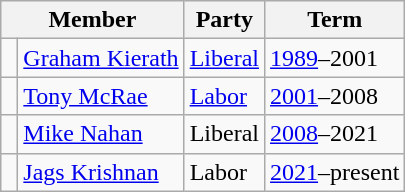<table class="wikitable">
<tr>
<th colspan="2">Member</th>
<th>Party</th>
<th>Term</th>
</tr>
<tr>
<td> </td>
<td><a href='#'>Graham Kierath</a></td>
<td><a href='#'>Liberal</a></td>
<td><a href='#'>1989</a>–2001</td>
</tr>
<tr>
<td> </td>
<td><a href='#'>Tony McRae</a></td>
<td><a href='#'>Labor</a></td>
<td><a href='#'>2001</a>–2008</td>
</tr>
<tr>
<td> </td>
<td><a href='#'>Mike Nahan</a></td>
<td>Liberal</td>
<td><a href='#'>2008</a>–2021</td>
</tr>
<tr>
<td> </td>
<td><a href='#'>Jags Krishnan</a></td>
<td>Labor</td>
<td><a href='#'>2021</a>–present</td>
</tr>
</table>
